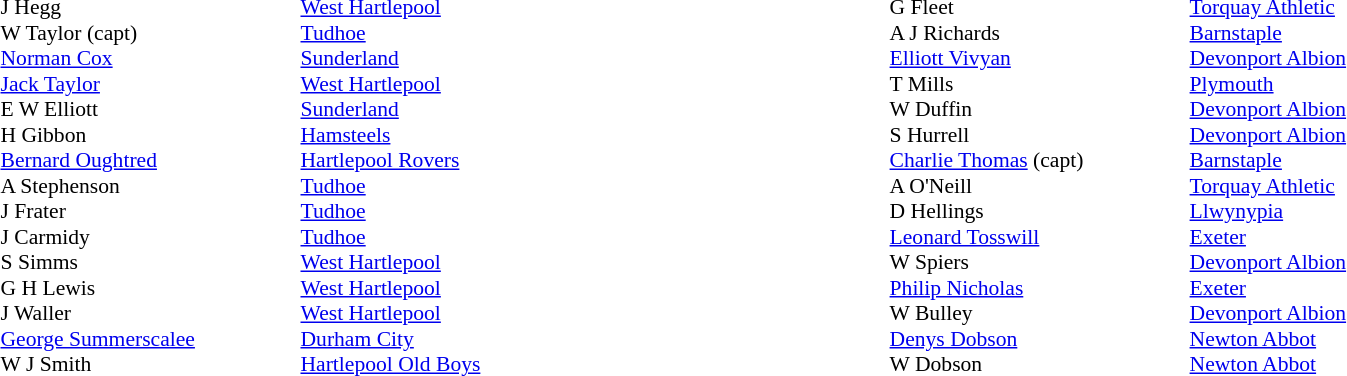<table width="80%">
<tr>
<td valign="top" width="50%"><br><table style="font-size: 90%" cellspacing="0" cellpadding="0">
<tr>
<th width="20"></th>
<th width="200"></th>
</tr>
<tr>
<td></td>
<td>J Hegg</td>
<td><a href='#'>West Hartlepool</a></td>
</tr>
<tr>
<td></td>
<td>W Taylor (capt)</td>
<td><a href='#'>Tudhoe</a></td>
</tr>
<tr>
<td></td>
<td><a href='#'>Norman Cox</a></td>
<td><a href='#'>Sunderland</a></td>
</tr>
<tr>
<td></td>
<td><a href='#'>Jack Taylor</a></td>
<td><a href='#'>West Hartlepool</a></td>
</tr>
<tr>
<td></td>
<td>E W Elliott</td>
<td><a href='#'>Sunderland</a></td>
</tr>
<tr>
<td></td>
<td>H Gibbon</td>
<td><a href='#'>Hamsteels</a></td>
</tr>
<tr>
<td></td>
<td><a href='#'>Bernard Oughtred</a></td>
<td><a href='#'>Hartlepool Rovers</a></td>
</tr>
<tr>
<td></td>
<td>A Stephenson</td>
<td><a href='#'>Tudhoe</a></td>
</tr>
<tr>
<td></td>
<td>J Frater</td>
<td><a href='#'>Tudhoe</a></td>
</tr>
<tr>
<td></td>
<td>J Carmidy</td>
<td><a href='#'>Tudhoe</a></td>
</tr>
<tr>
<td></td>
<td>S Simms</td>
<td><a href='#'>West Hartlepool</a></td>
</tr>
<tr>
<td></td>
<td>G H Lewis</td>
<td><a href='#'>West Hartlepool</a></td>
</tr>
<tr>
<td></td>
<td>J Waller</td>
<td><a href='#'>West Hartlepool</a></td>
</tr>
<tr>
<td></td>
<td><a href='#'>George Summerscalee</a></td>
<td><a href='#'>Durham City</a></td>
</tr>
<tr>
<td></td>
<td>W J Smith</td>
<td><a href='#'>Hartlepool Old Boys</a></td>
</tr>
<tr>
</tr>
</table>
</td>
<td valign="top" width="50%"><br><table style="font-size: 90%" cellspacing="0" cellpadding="0" align="center">
<tr>
<th width="20"></th>
<th width="200"></th>
</tr>
<tr>
<td></td>
<td>G Fleet</td>
<td><a href='#'>Torquay Athletic</a></td>
</tr>
<tr>
<td></td>
<td>A J Richards</td>
<td><a href='#'>Barnstaple</a></td>
</tr>
<tr>
<td></td>
<td><a href='#'>Elliott Vivyan</a></td>
<td><a href='#'>Devonport Albion</a></td>
</tr>
<tr>
<td></td>
<td>T Mills</td>
<td><a href='#'>Plymouth</a></td>
</tr>
<tr>
<td></td>
<td>W Duffin</td>
<td><a href='#'>Devonport Albion</a></td>
</tr>
<tr>
<td></td>
<td>S Hurrell</td>
<td><a href='#'>Devonport Albion</a></td>
</tr>
<tr>
<td></td>
<td><a href='#'>Charlie Thomas</a> (capt)</td>
<td><a href='#'>Barnstaple</a></td>
</tr>
<tr>
<td></td>
<td>A O'Neill</td>
<td><a href='#'>Torquay Athletic</a></td>
</tr>
<tr>
<td></td>
<td>D Hellings</td>
<td><a href='#'>Llwynypia</a></td>
</tr>
<tr>
<td></td>
<td><a href='#'>Leonard Tosswill</a></td>
<td><a href='#'>Exeter</a></td>
</tr>
<tr>
<td></td>
<td>W Spiers</td>
<td><a href='#'>Devonport Albion</a></td>
</tr>
<tr>
<td></td>
<td><a href='#'>Philip Nicholas</a></td>
<td><a href='#'>Exeter</a></td>
</tr>
<tr>
<td></td>
<td>W Bulley</td>
<td><a href='#'>Devonport Albion</a></td>
</tr>
<tr>
<td></td>
<td><a href='#'>Denys Dobson</a></td>
<td><a href='#'>Newton Abbot</a></td>
</tr>
<tr>
<td></td>
<td>W Dobson</td>
<td><a href='#'>Newton Abbot</a></td>
</tr>
<tr>
</tr>
</table>
</td>
</tr>
</table>
